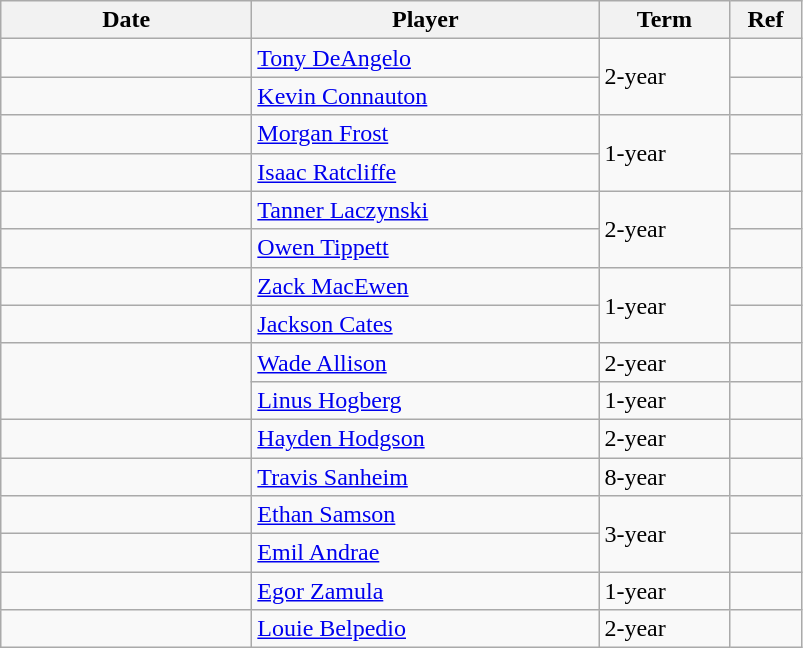<table class="wikitable">
<tr>
<th style="width: 10em;">Date</th>
<th style="width: 14em;">Player</th>
<th style="width: 5em;">Term</th>
<th style="width: 2.5em;">Ref</th>
</tr>
<tr>
<td></td>
<td><a href='#'>Tony DeAngelo</a></td>
<td rowspan=2>2-year</td>
<td></td>
</tr>
<tr>
<td></td>
<td><a href='#'>Kevin Connauton</a></td>
<td></td>
</tr>
<tr>
<td></td>
<td><a href='#'>Morgan Frost</a></td>
<td rowspan=2>1-year</td>
<td></td>
</tr>
<tr>
<td></td>
<td><a href='#'>Isaac Ratcliffe</a></td>
<td></td>
</tr>
<tr>
<td></td>
<td><a href='#'>Tanner Laczynski</a></td>
<td rowspan=2>2-year</td>
<td></td>
</tr>
<tr>
<td></td>
<td><a href='#'>Owen Tippett</a></td>
<td></td>
</tr>
<tr>
<td></td>
<td><a href='#'>Zack MacEwen</a></td>
<td rowspan=2>1-year</td>
<td></td>
</tr>
<tr>
<td></td>
<td><a href='#'>Jackson Cates</a></td>
<td></td>
</tr>
<tr>
<td rowspan=2></td>
<td><a href='#'>Wade Allison</a></td>
<td>2-year</td>
<td></td>
</tr>
<tr>
<td><a href='#'>Linus Hogberg</a></td>
<td>1-year</td>
<td></td>
</tr>
<tr>
<td></td>
<td><a href='#'>Hayden Hodgson</a></td>
<td>2-year</td>
<td></td>
</tr>
<tr>
<td></td>
<td><a href='#'>Travis Sanheim</a></td>
<td>8-year</td>
<td></td>
</tr>
<tr>
<td></td>
<td><a href='#'>Ethan Samson</a></td>
<td rowspan=2>3-year</td>
<td></td>
</tr>
<tr>
<td></td>
<td><a href='#'>Emil Andrae</a></td>
<td></td>
</tr>
<tr>
<td></td>
<td><a href='#'>Egor Zamula</a></td>
<td>1-year</td>
<td></td>
</tr>
<tr>
<td></td>
<td><a href='#'>Louie Belpedio</a></td>
<td>2-year</td>
<td></td>
</tr>
</table>
